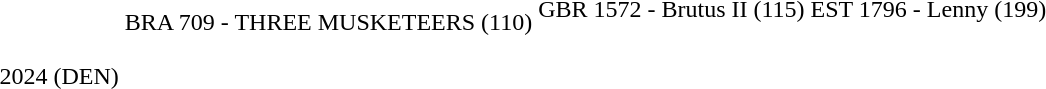<table>
<tr>
<td>2024 (DEN)</td>
<td>BRA 709 - THREE MUSKETEERS (110)<br><br><br>
<br>
<br>
</td>
<td>GBR 1572 - Brutus II (115)<br><br><br>
<br>
<br>
<br>
</td>
<td>EST 1796 - Lenny (199)<br><br><br>
<br>
<br>
<br>
</td>
</tr>
</table>
